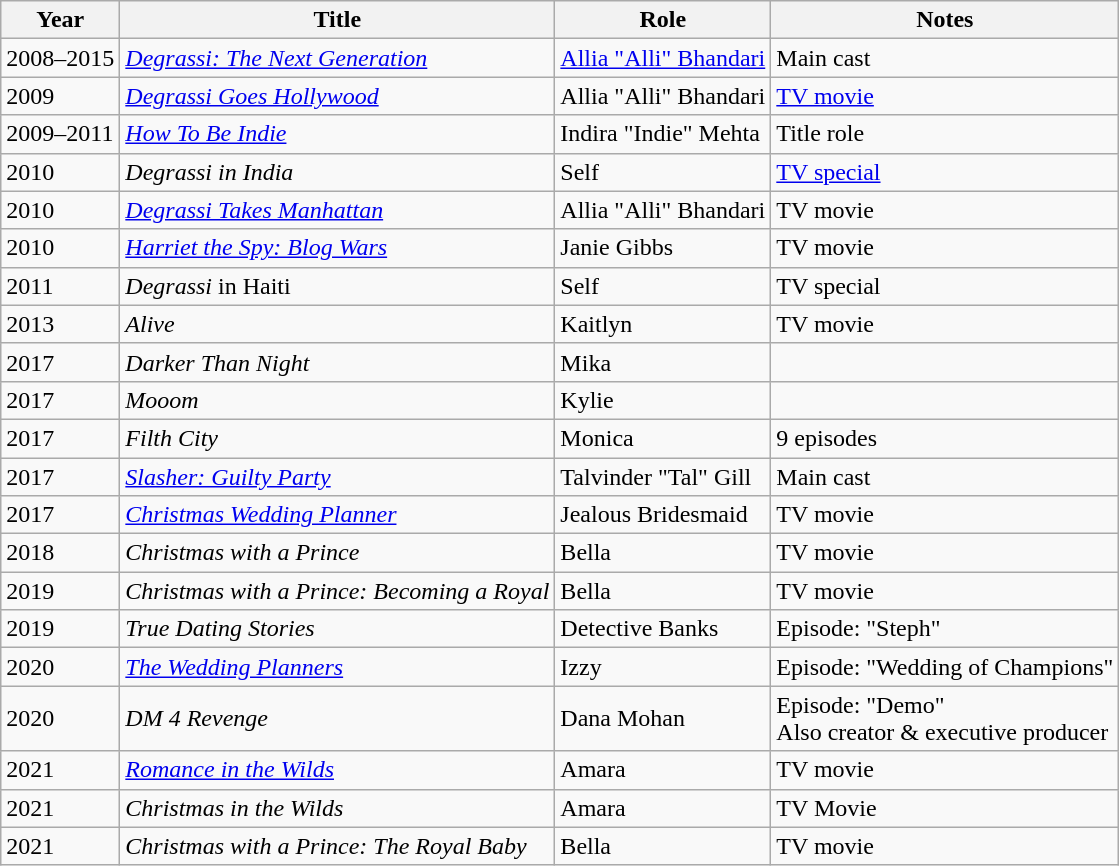<table class="wikitable sortable">
<tr>
<th>Year</th>
<th>Title</th>
<th>Role</th>
<th class="unsortable">Notes</th>
</tr>
<tr>
<td>2008–2015</td>
<td><em><a href='#'>Degrassi: The Next Generation</a></em></td>
<td><a href='#'>Allia "Alli" Bhandari</a></td>
<td>Main cast</td>
</tr>
<tr>
<td>2009</td>
<td><em><a href='#'>Degrassi Goes Hollywood</a></em></td>
<td>Allia "Alli" Bhandari</td>
<td><a href='#'>TV movie</a></td>
</tr>
<tr>
<td>2009–2011</td>
<td><em><a href='#'>How To Be Indie</a></em></td>
<td>Indira "Indie" Mehta</td>
<td>Title role</td>
</tr>
<tr>
<td>2010</td>
<td><em>Degrassi in India</em></td>
<td>Self</td>
<td><a href='#'>TV special</a></td>
</tr>
<tr>
<td>2010</td>
<td><em><a href='#'>Degrassi Takes Manhattan</a></em></td>
<td>Allia "Alli" Bhandari</td>
<td>TV movie</td>
</tr>
<tr>
<td>2010</td>
<td><em><a href='#'>Harriet the Spy: Blog Wars</a></em></td>
<td>Janie Gibbs</td>
<td>TV movie</td>
</tr>
<tr>
<td>2011</td>
<td><em>Degrassi</em> in Haiti</td>
<td>Self</td>
<td>TV special</td>
</tr>
<tr>
<td>2013</td>
<td><em>Alive</em></td>
<td>Kaitlyn</td>
<td>TV movie</td>
</tr>
<tr>
<td>2017</td>
<td><em>Darker Than Night</em></td>
<td>Mika</td>
<td></td>
</tr>
<tr>
<td>2017</td>
<td><em>Mooom</em></td>
<td>Kylie</td>
<td></td>
</tr>
<tr>
<td>2017</td>
<td><em>Filth City</em></td>
<td>Monica</td>
<td>9 episodes</td>
</tr>
<tr>
<td>2017</td>
<td><em><a href='#'>Slasher: Guilty Party</a></em></td>
<td>Talvinder "Tal" Gill</td>
<td>Main cast</td>
</tr>
<tr>
<td>2017</td>
<td><em><a href='#'>Christmas Wedding Planner</a></em></td>
<td>Jealous Bridesmaid</td>
<td>TV movie</td>
</tr>
<tr>
<td>2018</td>
<td><em>Christmas with a Prince</em></td>
<td>Bella</td>
<td>TV movie</td>
</tr>
<tr>
<td>2019</td>
<td><em>Christmas with a Prince: Becoming a Royal</em></td>
<td>Bella</td>
<td>TV movie</td>
</tr>
<tr>
<td>2019</td>
<td><em>True Dating Stories</em></td>
<td>Detective Banks</td>
<td>Episode: "Steph"</td>
</tr>
<tr>
<td>2020</td>
<td data-sort-value="Wedding Planners, The"><em><a href='#'>The Wedding Planners</a></em></td>
<td>Izzy</td>
<td>Episode: "Wedding of Champions"</td>
</tr>
<tr>
<td>2020</td>
<td><em>DM 4 Revenge</em></td>
<td>Dana Mohan</td>
<td>Episode: "Demo"<br>Also creator & executive producer</td>
</tr>
<tr>
<td>2021</td>
<td><em><a href='#'>Romance in the Wilds</a></em></td>
<td>Amara</td>
<td>TV movie</td>
</tr>
<tr>
<td>2021</td>
<td><em>Christmas in the Wilds</em></td>
<td>Amara</td>
<td>TV Movie</td>
</tr>
<tr>
<td>2021</td>
<td><em>Christmas with a Prince: The Royal Baby</em></td>
<td>Bella</td>
<td>TV movie</td>
</tr>
</table>
